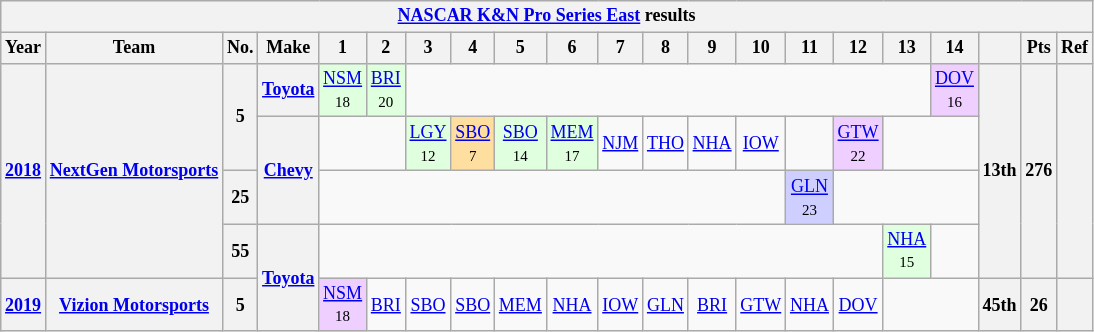<table class="wikitable" style="text-align:center; font-size:75%">
<tr>
<th colspan=45><a href='#'>NASCAR K&N Pro Series East</a> results</th>
</tr>
<tr>
<th>Year</th>
<th>Team</th>
<th>No.</th>
<th>Make</th>
<th>1</th>
<th>2</th>
<th>3</th>
<th>4</th>
<th>5</th>
<th>6</th>
<th>7</th>
<th>8</th>
<th>9</th>
<th>10</th>
<th>11</th>
<th>12</th>
<th>13</th>
<th>14</th>
<th></th>
<th>Pts</th>
<th>Ref</th>
</tr>
<tr>
<th rowspan=4><a href='#'>2018</a></th>
<th rowspan=4><a href='#'>NextGen Motorsports</a></th>
<th rowspan=2>5</th>
<th><a href='#'>Toyota</a></th>
<td style="background:#DFFFDF;"><a href='#'>NSM</a><br><small>18</small></td>
<td style="background:#DFFFDF;"><a href='#'>BRI</a><br><small>20</small></td>
<td colspan=11></td>
<td style="background:#EFCFFF;"><a href='#'>DOV</a><br><small>16</small></td>
<th rowspan=4>13th</th>
<th rowspan=4>276</th>
<th rowspan=4></th>
</tr>
<tr>
<th rowspan=2><a href='#'>Chevy</a></th>
<td colspan=2></td>
<td style="background:#DFFFDF;"><a href='#'>LGY</a><br><small>12</small></td>
<td style="background:#FFDF9F;"><a href='#'>SBO</a><br><small>7</small></td>
<td style="background:#DFFFDF;"><a href='#'>SBO</a><br><small>14</small></td>
<td style="background:#DFFFDF;"><a href='#'>MEM</a><br><small>17</small></td>
<td><a href='#'>NJM</a></td>
<td><a href='#'>THO</a></td>
<td><a href='#'>NHA</a></td>
<td><a href='#'>IOW</a></td>
<td></td>
<td style="background:#EFCFFF;"><a href='#'>GTW</a><br><small>22</small></td>
<td colspan=2></td>
</tr>
<tr>
<th>25</th>
<td colspan=10></td>
<td style="background:#CFCFFF;"><a href='#'>GLN</a><br><small>23</small></td>
<td colspan=3></td>
</tr>
<tr>
<th>55</th>
<th rowspan=2><a href='#'>Toyota</a></th>
<td colspan=12></td>
<td style="background:#DFFFDF;"><a href='#'>NHA</a><br><small>15</small></td>
</tr>
<tr>
<th><a href='#'>2019</a></th>
<th><a href='#'>Vizion Motorsports</a></th>
<th>5</th>
<td style="background:#EFCFFF;"><a href='#'>NSM</a><br><small>18</small></td>
<td><a href='#'>BRI</a></td>
<td><a href='#'>SBO</a></td>
<td><a href='#'>SBO</a></td>
<td><a href='#'>MEM</a></td>
<td><a href='#'>NHA</a></td>
<td><a href='#'>IOW</a></td>
<td><a href='#'>GLN</a></td>
<td><a href='#'>BRI</a></td>
<td><a href='#'>GTW</a></td>
<td><a href='#'>NHA</a></td>
<td><a href='#'>DOV</a></td>
<td colspan=2></td>
<th>45th</th>
<th>26</th>
<th></th>
</tr>
</table>
